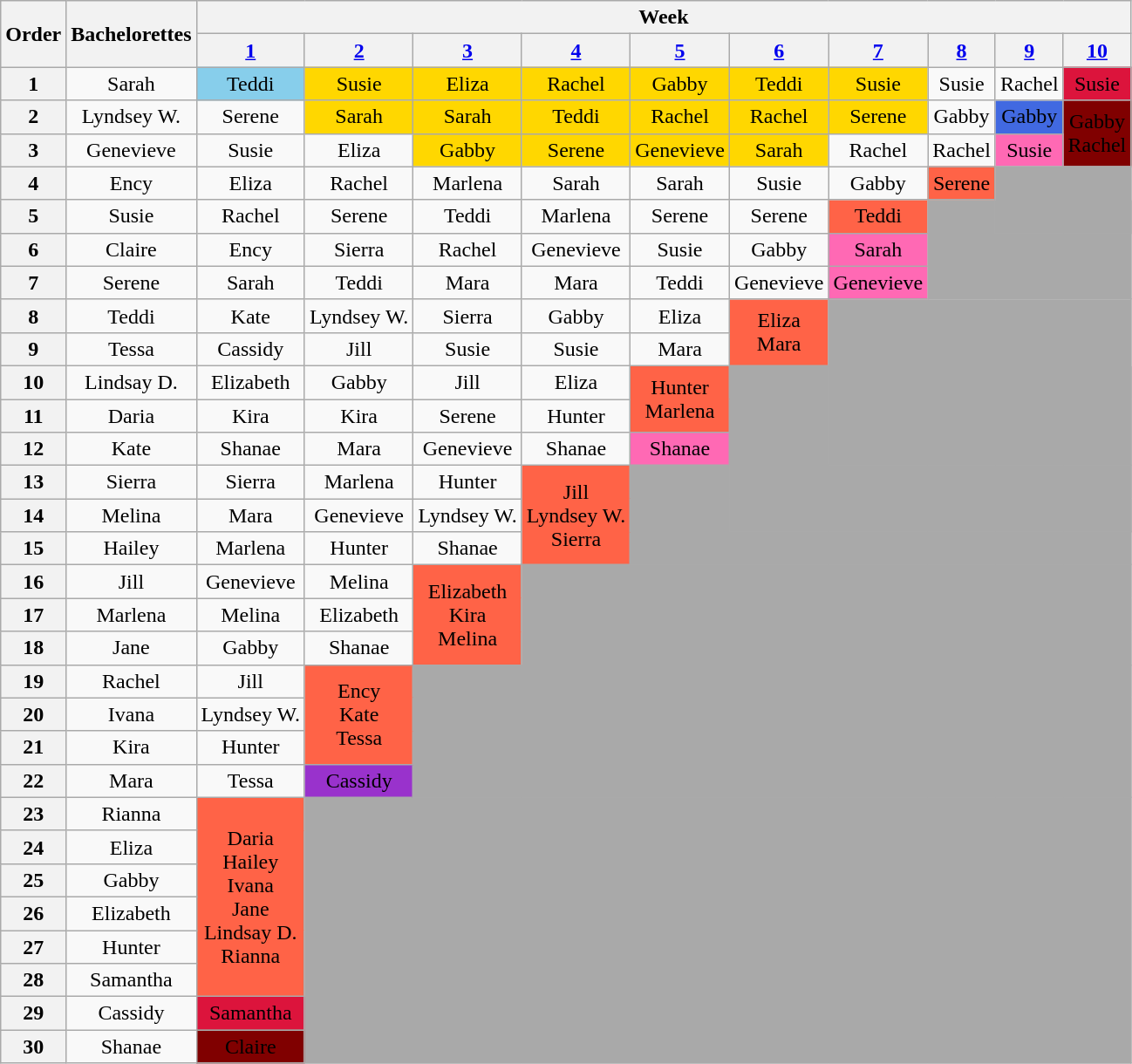<table class="wikitable nowrap" style="text-align:center">
<tr>
<th rowspan="2">Order</th>
<th rowspan="2">Bachelorettes</th>
<th colspan="10">Week</th>
</tr>
<tr>
<th><a href='#'>1</a></th>
<th><a href='#'>2</a></th>
<th><a href='#'>3</a></th>
<th><a href='#'>4</a></th>
<th><a href='#'>5</a></th>
<th><a href='#'>6</a></th>
<th><a href='#'>7</a></th>
<th><a href='#'>8</a></th>
<th><a href='#'>9</a></th>
<th><a href='#'>10</a></th>
</tr>
<tr>
<th>1</th>
<td>Sarah</td>
<td style="background:skyblue">Teddi</td>
<td bgcolor="gold">Susie</td>
<td bgcolor="gold">Eliza</td>
<td bgcolor="gold">Rachel</td>
<td bgcolor="gold">Gabby</td>
<td bgcolor="gold">Teddi</td>
<td bgcolor="gold">Susie</td>
<td>Susie</td>
<td>Rachel</td>
<td bgcolor="crimson"><span>Susie</span></td>
</tr>
<tr>
<th>2</th>
<td>Lyndsey W.</td>
<td>Serene</td>
<td bgcolor="gold">Sarah</td>
<td bgcolor="gold">Sarah</td>
<td bgcolor="gold">Teddi</td>
<td bgcolor="gold">Rachel</td>
<td bgcolor="gold">Rachel</td>
<td bgcolor="gold">Serene</td>
<td>Gabby</td>
<td bgcolor="royalblue"><span>Gabby</span></td>
<td rowspan="2" bgcolor="maroon"><span>Gabby<br>Rachel</span></td>
</tr>
<tr>
<th>3</th>
<td>Genevieve</td>
<td>Susie</td>
<td>Eliza</td>
<td bgcolor="gold">Gabby</td>
<td bgcolor="gold">Serene</td>
<td bgcolor="gold">Genevieve</td>
<td bgcolor="gold">Sarah</td>
<td>Rachel</td>
<td>Rachel</td>
<td bgcolor="hotpink">Susie</td>
</tr>
<tr>
<th>4</th>
<td>Ency</td>
<td>Eliza</td>
<td>Rachel</td>
<td>Marlena</td>
<td>Sarah</td>
<td>Sarah</td>
<td>Susie</td>
<td>Gabby</td>
<td bgcolor="tomato">Serene</td>
<td colspan="2" rowspan="2" bgcolor="darkgray"></td>
</tr>
<tr>
<th>5</th>
<td>Susie</td>
<td>Rachel</td>
<td>Serene</td>
<td>Teddi</td>
<td>Marlena</td>
<td>Serene</td>
<td>Serene</td>
<td bgcolor="tomato">Teddi</td>
<td colspan="3" rowspan="3" bgcolor="darkgray"></td>
</tr>
<tr>
<th>6</th>
<td>Claire</td>
<td>Ency</td>
<td>Sierra</td>
<td>Rachel</td>
<td>Genevieve</td>
<td>Susie</td>
<td>Gabby</td>
<td bgcolor="hotpink">Sarah</td>
</tr>
<tr>
<th>7</th>
<td>Serene</td>
<td>Sarah</td>
<td>Teddi</td>
<td>Mara</td>
<td>Mara</td>
<td>Teddi</td>
<td>Genevieve</td>
<td bgcolor="hotpink">Genevieve</td>
</tr>
<tr>
<th>8</th>
<td>Teddi</td>
<td>Kate</td>
<td>Lyndsey W.</td>
<td>Sierra</td>
<td>Gabby</td>
<td>Eliza</td>
<td rowspan="2" bgcolor="tomato">Eliza<br>Mara</td>
<td colspan="4" rowspan="5" bgcolor="darkgray"></td>
</tr>
<tr>
<th>9</th>
<td>Tessa</td>
<td>Cassidy</td>
<td>Jill</td>
<td>Susie</td>
<td>Susie</td>
<td>Mara</td>
</tr>
<tr>
<th>10</th>
<td>Lindsay D.</td>
<td>Elizabeth</td>
<td>Gabby</td>
<td>Jill</td>
<td>Eliza</td>
<td rowspan="2" bgcolor="tomato">Hunter<br>Marlena</td>
<td colspan="5" rowspan="5" bgcolor="darkgray"></td>
</tr>
<tr>
<th>11</th>
<td>Daria</td>
<td>Kira</td>
<td>Kira</td>
<td>Serene</td>
<td>Hunter</td>
</tr>
<tr>
<th>12</th>
<td>Kate</td>
<td>Shanae</td>
<td>Mara</td>
<td>Genevieve</td>
<td>Shanae</td>
<td bgcolor="hotpink">Shanae</td>
</tr>
<tr>
<th>13</th>
<td>Sierra</td>
<td>Sierra</td>
<td>Marlena</td>
<td>Hunter</td>
<td rowspan="3" bgcolor="tomato">Jill<br>Lyndsey W.<br>Sierra</td>
<td rowspan="3" colspan="6" bgcolor="darkgray"></td>
</tr>
<tr>
<th>14</th>
<td>Melina</td>
<td>Mara</td>
<td>Genevieve</td>
<td>Lyndsey W.</td>
</tr>
<tr>
<th>15</th>
<td>Hailey</td>
<td>Marlena</td>
<td>Hunter</td>
<td>Shanae</td>
</tr>
<tr>
<th>16</th>
<td>Jill</td>
<td>Genevieve</td>
<td>Melina</td>
<td rowspan="3" bgcolor="tomato">Elizabeth<br>Kira<br>Melina</td>
<td rowspan="3" colspan="7" bgcolor="darkgray"></td>
</tr>
<tr>
<th>17</th>
<td>Marlena</td>
<td>Melina</td>
<td>Elizabeth</td>
</tr>
<tr>
<th>18</th>
<td>Jane</td>
<td>Gabby</td>
<td>Shanae</td>
</tr>
<tr>
<th>19</th>
<td>Rachel</td>
<td>Jill</td>
<td rowspan="3" bgcolor="tomato">Ency<br>Kate<br>Tessa</td>
<td rowspan="4" colspan="8" bgcolor="darkgray"></td>
</tr>
<tr>
<th>20</th>
<td>Ivana</td>
<td>Lyndsey W.</td>
</tr>
<tr>
<th>21</th>
<td>Kira</td>
<td>Hunter</td>
</tr>
<tr>
<th>22</th>
<td>Mara</td>
<td>Tessa</td>
<td bgcolor="darkorchid"><span>Cassidy</span></td>
</tr>
<tr>
<th>23</th>
<td>Rianna</td>
<td rowspan="6" bgcolor="tomato">Daria<br>Hailey<br>Ivana<br>Jane<br>Lindsay D.<br>Rianna</td>
<td rowspan="8" colspan="9" bgcolor="darkgray"></td>
</tr>
<tr>
<th>24</th>
<td>Eliza</td>
</tr>
<tr>
<th>25</th>
<td>Gabby</td>
</tr>
<tr>
<th>26</th>
<td>Elizabeth</td>
</tr>
<tr>
<th>27</th>
<td>Hunter</td>
</tr>
<tr>
<th>28</th>
<td>Samantha</td>
</tr>
<tr>
<th>29</th>
<td>Cassidy</td>
<td bgcolor="crimson"><span> Samantha</span></td>
</tr>
<tr>
<th>30</th>
<td>Shanae</td>
<td bgcolor="maroon"><span>Claire</span></td>
</tr>
</table>
